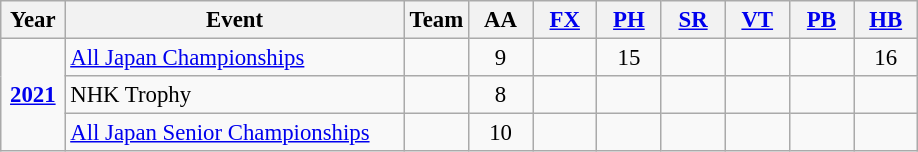<table class="wikitable sortable" style="text-align:center; font-size:95%;">
<tr>
<th width=7% class=unsortable>Year</th>
<th width=37% class=unsortable>Event</th>
<th width=7% class=unsortable>Team</th>
<th width=7% class=unsortable>AA</th>
<th width=7% class=unsortable><a href='#'>FX</a></th>
<th width=7% class=unsortable><a href='#'>PH</a></th>
<th width=7% class=unsortable><a href='#'>SR</a></th>
<th width=7% class=unsortable><a href='#'>VT</a></th>
<th width=7% class=unsortable><a href='#'>PB</a></th>
<th width=7% class=unsortable><a href='#'>HB</a></th>
</tr>
<tr>
<td rowspan="3"><strong><a href='#'>2021</a></strong></td>
<td align=left><a href='#'>All Japan Championships</a></td>
<td></td>
<td>9</td>
<td></td>
<td>15</td>
<td></td>
<td></td>
<td></td>
<td>16</td>
</tr>
<tr>
<td align=left>NHK Trophy</td>
<td></td>
<td>8</td>
<td></td>
<td></td>
<td></td>
<td></td>
<td></td>
<td></td>
</tr>
<tr>
<td align=left><a href='#'>All Japan Senior Championships</a></td>
<td></td>
<td>10</td>
<td></td>
<td></td>
<td></td>
<td></td>
<td></td>
<td></td>
</tr>
</table>
